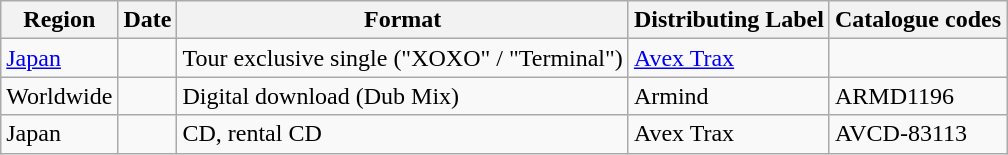<table class="wikitable">
<tr>
<th>Region</th>
<th>Date</th>
<th>Format</th>
<th>Distributing Label</th>
<th>Catalogue codes</th>
</tr>
<tr>
<td><a href='#'>Japan</a></td>
<td></td>
<td>Tour exclusive single ("XOXO" / "Terminal")</td>
<td><a href='#'>Avex Trax</a></td>
<td></td>
</tr>
<tr>
<td>Worldwide</td>
<td></td>
<td>Digital download (Dub Mix)</td>
<td>Armind</td>
<td>ARMD1196</td>
</tr>
<tr>
<td>Japan</td>
<td></td>
<td>CD, rental CD</td>
<td>Avex Trax</td>
<td>AVCD-83113</td>
</tr>
</table>
